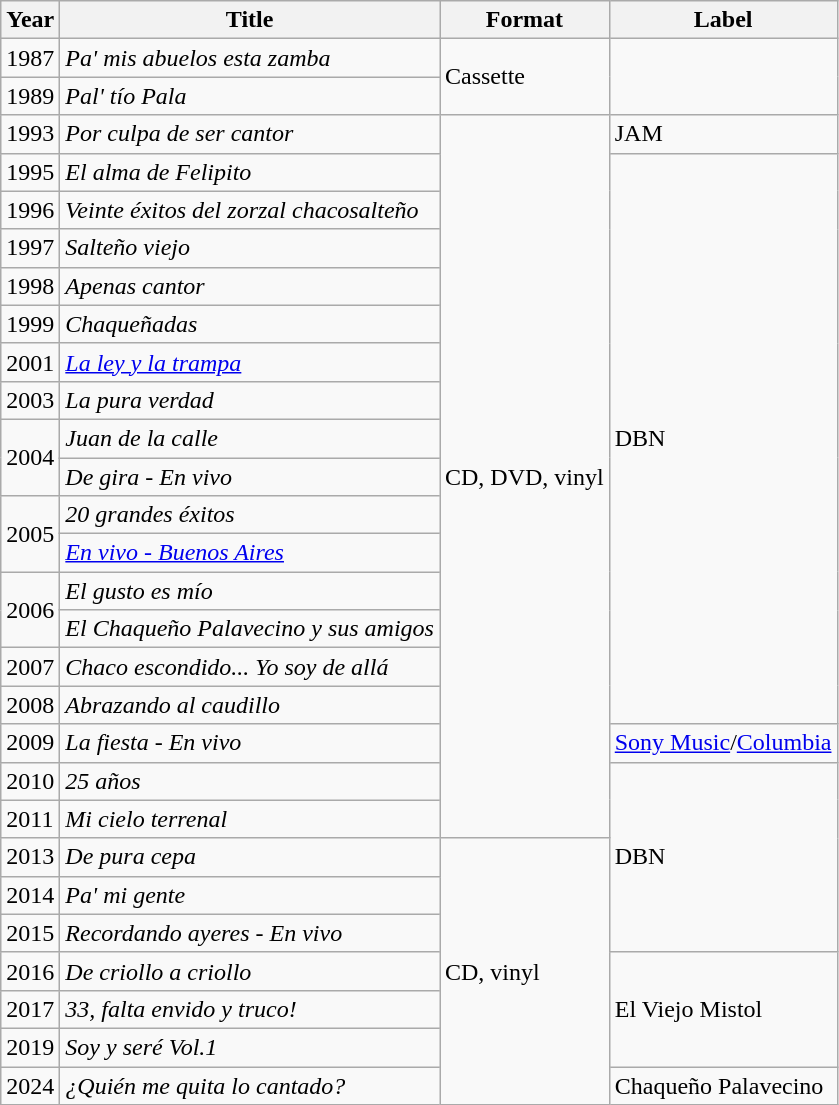<table class="wikitable sortable">
<tr>
<th>Year</th>
<th>Title</th>
<th>Format</th>
<th>Label</th>
</tr>
<tr>
<td>1987</td>
<td><em>Pa' mis abuelos esta zamba</em></td>
<td rowspan="2">Cassette</td>
<td rowspan="2"></td>
</tr>
<tr>
<td>1989</td>
<td><em>Pal' tío Pala</em></td>
</tr>
<tr>
<td>1993</td>
<td><em>Por culpa de ser cantor</em></td>
<td rowspan="19">CD, DVD, vinyl</td>
<td>JAM</td>
</tr>
<tr>
<td>1995</td>
<td><em>El alma de Felipito</em></td>
<td rowspan="15">DBN</td>
</tr>
<tr>
<td>1996</td>
<td><em>Veinte éxitos del zorzal chacosalteño</em></td>
</tr>
<tr>
<td>1997</td>
<td><em>Salteño viejo</em></td>
</tr>
<tr>
<td>1998</td>
<td><em>Apenas cantor</em></td>
</tr>
<tr>
<td>1999</td>
<td><em>Chaqueñadas</em></td>
</tr>
<tr>
<td>2001</td>
<td><em><a href='#'>La ley y la trampa</a></em></td>
</tr>
<tr>
<td>2003</td>
<td><em>La pura verdad</em></td>
</tr>
<tr>
<td rowspan="2">2004</td>
<td><em>Juan de la calle</em></td>
</tr>
<tr>
<td><em>De gira - En vivo</em></td>
</tr>
<tr>
<td rowspan="2">2005</td>
<td><em>20 grandes éxitos</em></td>
</tr>
<tr>
<td><em><a href='#'>En vivo - Buenos Aires</a></em></td>
</tr>
<tr>
<td rowspan="2">2006</td>
<td><em>El gusto es mío</em></td>
</tr>
<tr>
<td><em>El Chaqueño Palavecino y sus amigos</em></td>
</tr>
<tr>
<td>2007</td>
<td><em>Chaco escondido... Yo soy de allá</em></td>
</tr>
<tr>
<td>2008</td>
<td><em>Abrazando al caudillo</em></td>
</tr>
<tr>
<td>2009</td>
<td><em>La fiesta - En vivo</em> </td>
<td><a href='#'>Sony Music</a>/<a href='#'>Columbia</a></td>
</tr>
<tr>
<td>2010</td>
<td><em>25 años</em></td>
<td rowspan="5">DBN</td>
</tr>
<tr>
<td>2011</td>
<td><em>Mi cielo terrenal</em></td>
</tr>
<tr>
<td>2013</td>
<td><em>De pura cepa</em></td>
<td rowspan="7">CD, vinyl</td>
</tr>
<tr>
<td>2014</td>
<td><em>Pa' mi gente</em></td>
</tr>
<tr>
<td>2015</td>
<td><em>Recordando ayeres - En vivo</em></td>
</tr>
<tr>
<td>2016</td>
<td><em>De criollo a criollo</em></td>
<td rowspan="3">El Viejo Mistol</td>
</tr>
<tr>
<td>2017</td>
<td><em>33, falta envido y truco!</em></td>
</tr>
<tr>
<td>2019</td>
<td><em>Soy y seré Vol.1</em></td>
</tr>
<tr>
<td>2024</td>
<td><em>¿Quién me quita lo cantado?</em></td>
<td>Chaqueño Palavecino</td>
</tr>
</table>
